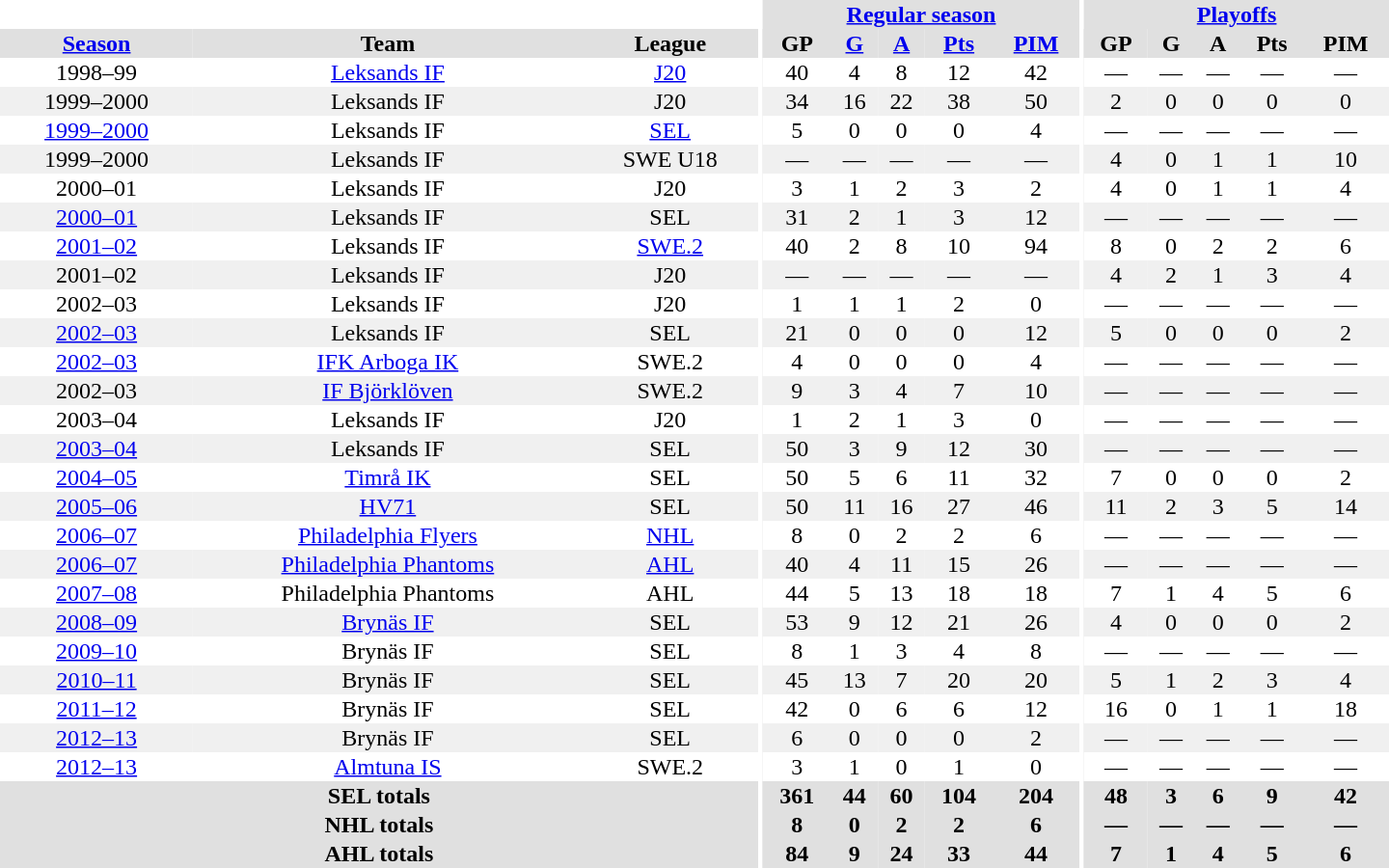<table border="0" cellpadding="1" cellspacing="0" style="text-align:center; width:60em">
<tr bgcolor="#e0e0e0">
<th colspan="3" bgcolor="#ffffff"></th>
<th rowspan="99" bgcolor="#ffffff"></th>
<th colspan="5"><a href='#'>Regular season</a></th>
<th rowspan="99" bgcolor="#ffffff"></th>
<th colspan="5"><a href='#'>Playoffs</a></th>
</tr>
<tr bgcolor="#e0e0e0">
<th><a href='#'>Season</a></th>
<th>Team</th>
<th>League</th>
<th>GP</th>
<th><a href='#'>G</a></th>
<th><a href='#'>A</a></th>
<th><a href='#'>Pts</a></th>
<th><a href='#'>PIM</a></th>
<th>GP</th>
<th>G</th>
<th>A</th>
<th>Pts</th>
<th>PIM</th>
</tr>
<tr>
<td>1998–99</td>
<td><a href='#'>Leksands IF</a></td>
<td><a href='#'>J20</a></td>
<td>40</td>
<td>4</td>
<td>8</td>
<td>12</td>
<td>42</td>
<td>—</td>
<td>—</td>
<td>—</td>
<td>—</td>
<td>—</td>
</tr>
<tr bgcolor="#f0f0f0">
<td>1999–2000</td>
<td>Leksands IF</td>
<td>J20</td>
<td>34</td>
<td>16</td>
<td>22</td>
<td>38</td>
<td>50</td>
<td>2</td>
<td>0</td>
<td>0</td>
<td>0</td>
<td>0</td>
</tr>
<tr>
<td><a href='#'>1999–2000</a></td>
<td>Leksands IF</td>
<td><a href='#'>SEL</a></td>
<td>5</td>
<td>0</td>
<td>0</td>
<td>0</td>
<td>4</td>
<td>—</td>
<td>—</td>
<td>—</td>
<td>—</td>
<td>—</td>
</tr>
<tr bgcolor="#f0f0f0">
<td>1999–2000</td>
<td>Leksands IF</td>
<td>SWE U18</td>
<td>—</td>
<td>—</td>
<td>—</td>
<td>—</td>
<td>—</td>
<td>4</td>
<td>0</td>
<td>1</td>
<td>1</td>
<td>10</td>
</tr>
<tr>
<td>2000–01</td>
<td>Leksands IF</td>
<td>J20</td>
<td>3</td>
<td>1</td>
<td>2</td>
<td>3</td>
<td>2</td>
<td>4</td>
<td>0</td>
<td>1</td>
<td>1</td>
<td>4</td>
</tr>
<tr bgcolor="#f0f0f0">
<td><a href='#'>2000–01</a></td>
<td>Leksands IF</td>
<td>SEL</td>
<td>31</td>
<td>2</td>
<td>1</td>
<td>3</td>
<td>12</td>
<td>—</td>
<td>—</td>
<td>—</td>
<td>—</td>
<td>—</td>
</tr>
<tr>
<td><a href='#'>2001–02</a></td>
<td>Leksands IF</td>
<td><a href='#'>SWE.2</a></td>
<td>40</td>
<td>2</td>
<td>8</td>
<td>10</td>
<td>94</td>
<td>8</td>
<td>0</td>
<td>2</td>
<td>2</td>
<td>6</td>
</tr>
<tr bgcolor="#f0f0f0">
<td>2001–02</td>
<td>Leksands IF</td>
<td>J20</td>
<td>—</td>
<td>—</td>
<td>—</td>
<td>—</td>
<td>—</td>
<td>4</td>
<td>2</td>
<td>1</td>
<td>3</td>
<td>4</td>
</tr>
<tr>
<td>2002–03</td>
<td>Leksands IF</td>
<td>J20</td>
<td>1</td>
<td>1</td>
<td>1</td>
<td>2</td>
<td>0</td>
<td>—</td>
<td>—</td>
<td>—</td>
<td>—</td>
<td>—</td>
</tr>
<tr bgcolor="#f0f0f0">
<td><a href='#'>2002–03</a></td>
<td>Leksands IF</td>
<td>SEL</td>
<td>21</td>
<td>0</td>
<td>0</td>
<td>0</td>
<td>12</td>
<td>5</td>
<td>0</td>
<td>0</td>
<td>0</td>
<td>2</td>
</tr>
<tr>
<td><a href='#'>2002–03</a></td>
<td><a href='#'>IFK Arboga IK</a></td>
<td>SWE.2</td>
<td>4</td>
<td>0</td>
<td>0</td>
<td>0</td>
<td>4</td>
<td>—</td>
<td>—</td>
<td>—</td>
<td>—</td>
<td>—</td>
</tr>
<tr bgcolor="#f0f0f0">
<td>2002–03</td>
<td><a href='#'>IF Björklöven</a></td>
<td>SWE.2</td>
<td>9</td>
<td>3</td>
<td>4</td>
<td>7</td>
<td>10</td>
<td>—</td>
<td>—</td>
<td>—</td>
<td>—</td>
<td>—</td>
</tr>
<tr>
<td>2003–04</td>
<td>Leksands IF</td>
<td>J20</td>
<td>1</td>
<td>2</td>
<td>1</td>
<td>3</td>
<td>0</td>
<td>—</td>
<td>—</td>
<td>—</td>
<td>—</td>
<td>—</td>
</tr>
<tr bgcolor="#f0f0f0">
<td><a href='#'>2003–04</a></td>
<td>Leksands IF</td>
<td>SEL</td>
<td>50</td>
<td>3</td>
<td>9</td>
<td>12</td>
<td>30</td>
<td>—</td>
<td>—</td>
<td>—</td>
<td>—</td>
<td>—</td>
</tr>
<tr>
<td><a href='#'>2004–05</a></td>
<td><a href='#'>Timrå IK</a></td>
<td>SEL</td>
<td>50</td>
<td>5</td>
<td>6</td>
<td>11</td>
<td>32</td>
<td>7</td>
<td>0</td>
<td>0</td>
<td>0</td>
<td>2</td>
</tr>
<tr bgcolor="#f0f0f0">
<td><a href='#'>2005–06</a></td>
<td><a href='#'>HV71</a></td>
<td>SEL</td>
<td>50</td>
<td>11</td>
<td>16</td>
<td>27</td>
<td>46</td>
<td>11</td>
<td>2</td>
<td>3</td>
<td>5</td>
<td>14</td>
</tr>
<tr>
<td><a href='#'>2006–07</a></td>
<td><a href='#'>Philadelphia Flyers</a></td>
<td><a href='#'>NHL</a></td>
<td>8</td>
<td>0</td>
<td>2</td>
<td>2</td>
<td>6</td>
<td>—</td>
<td>—</td>
<td>—</td>
<td>—</td>
<td>—</td>
</tr>
<tr bgcolor="#f0f0f0">
<td><a href='#'>2006–07</a></td>
<td><a href='#'>Philadelphia Phantoms</a></td>
<td><a href='#'>AHL</a></td>
<td>40</td>
<td>4</td>
<td>11</td>
<td>15</td>
<td>26</td>
<td>—</td>
<td>—</td>
<td>—</td>
<td>—</td>
<td>—</td>
</tr>
<tr>
<td><a href='#'>2007–08</a></td>
<td>Philadelphia Phantoms</td>
<td>AHL</td>
<td>44</td>
<td>5</td>
<td>13</td>
<td>18</td>
<td>18</td>
<td>7</td>
<td>1</td>
<td>4</td>
<td>5</td>
<td>6</td>
</tr>
<tr bgcolor="#f0f0f0">
<td><a href='#'>2008–09</a></td>
<td><a href='#'>Brynäs IF</a></td>
<td>SEL</td>
<td>53</td>
<td>9</td>
<td>12</td>
<td>21</td>
<td>26</td>
<td>4</td>
<td>0</td>
<td>0</td>
<td>0</td>
<td>2</td>
</tr>
<tr>
<td><a href='#'>2009–10</a></td>
<td>Brynäs IF</td>
<td>SEL</td>
<td>8</td>
<td>1</td>
<td>3</td>
<td>4</td>
<td>8</td>
<td>—</td>
<td>—</td>
<td>—</td>
<td>—</td>
<td>—</td>
</tr>
<tr bgcolor="#f0f0f0">
<td><a href='#'>2010–11</a></td>
<td>Brynäs IF</td>
<td>SEL</td>
<td>45</td>
<td>13</td>
<td>7</td>
<td>20</td>
<td>20</td>
<td>5</td>
<td>1</td>
<td>2</td>
<td>3</td>
<td>4</td>
</tr>
<tr>
<td><a href='#'>2011–12</a></td>
<td>Brynäs IF</td>
<td>SEL</td>
<td>42</td>
<td>0</td>
<td>6</td>
<td>6</td>
<td>12</td>
<td>16</td>
<td>0</td>
<td>1</td>
<td>1</td>
<td>18</td>
</tr>
<tr bgcolor="#f0f0f0">
<td><a href='#'>2012–13</a></td>
<td>Brynäs IF</td>
<td>SEL</td>
<td>6</td>
<td>0</td>
<td>0</td>
<td>0</td>
<td>2</td>
<td>—</td>
<td>—</td>
<td>—</td>
<td>—</td>
<td>—</td>
</tr>
<tr>
<td><a href='#'>2012–13</a></td>
<td><a href='#'>Almtuna IS</a></td>
<td>SWE.2</td>
<td>3</td>
<td>1</td>
<td>0</td>
<td>1</td>
<td>0</td>
<td>—</td>
<td>—</td>
<td>—</td>
<td>—</td>
<td>—</td>
</tr>
<tr bgcolor="#e0e0e0">
<th colspan="3">SEL totals</th>
<th>361</th>
<th>44</th>
<th>60</th>
<th>104</th>
<th>204</th>
<th>48</th>
<th>3</th>
<th>6</th>
<th>9</th>
<th>42</th>
</tr>
<tr bgcolor="#e0e0e0">
<th colspan="3">NHL totals</th>
<th>8</th>
<th>0</th>
<th>2</th>
<th>2</th>
<th>6</th>
<th>—</th>
<th>—</th>
<th>—</th>
<th>—</th>
<th>—</th>
</tr>
<tr bgcolor="#e0e0e0">
<th colspan="3">AHL totals</th>
<th>84</th>
<th>9</th>
<th>24</th>
<th>33</th>
<th>44</th>
<th>7</th>
<th>1</th>
<th>4</th>
<th>5</th>
<th>6</th>
</tr>
</table>
